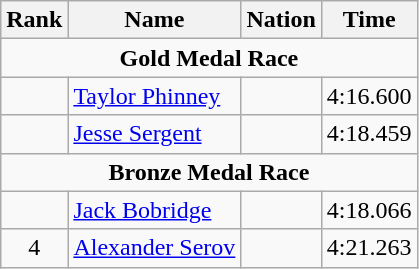<table class="wikitable" style="text-align:center">
<tr>
<th>Rank</th>
<th>Name</th>
<th>Nation</th>
<th>Time</th>
</tr>
<tr>
<td colspan=4><strong>Gold Medal Race</strong></td>
</tr>
<tr>
<td></td>
<td align=left><a href='#'>Taylor Phinney</a></td>
<td align=left></td>
<td>4:16.600</td>
</tr>
<tr>
<td></td>
<td align=left><a href='#'>Jesse Sergent</a></td>
<td align=left></td>
<td>4:18.459</td>
</tr>
<tr>
<td colspan=4><strong>Bronze Medal Race</strong></td>
</tr>
<tr>
<td></td>
<td align=left><a href='#'>Jack Bobridge</a></td>
<td align=left></td>
<td>4:18.066</td>
</tr>
<tr>
<td>4</td>
<td align=left><a href='#'>Alexander Serov</a></td>
<td align=left></td>
<td>4:21.263</td>
</tr>
</table>
